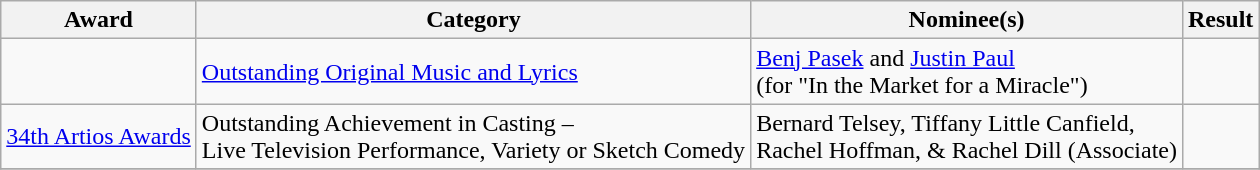<table class="wikitable sortable">
<tr>
<th scope="col">Award</th>
<th scope="col">Category</th>
<th>Nominee(s)</th>
<th scope="col">Result</th>
</tr>
<tr>
<td scope="row" align="center"></td>
<td><a href='#'>Outstanding Original Music and Lyrics</a></td>
<td><a href='#'>Benj Pasek</a> and <a href='#'>Justin Paul</a><br>(for "In the Market for a Miracle")</td>
<td></td>
</tr>
<tr>
<td scope="row" align="center"><a href='#'>34th Artios Awards</a></td>
<td>Outstanding Achievement in Casting –<br>Live Television Performance, Variety or Sketch Comedy</td>
<td>Bernard Telsey, Tiffany Little Canfield,<br>Rachel Hoffman, & Rachel Dill (Associate)</td>
<td></td>
</tr>
<tr>
</tr>
</table>
